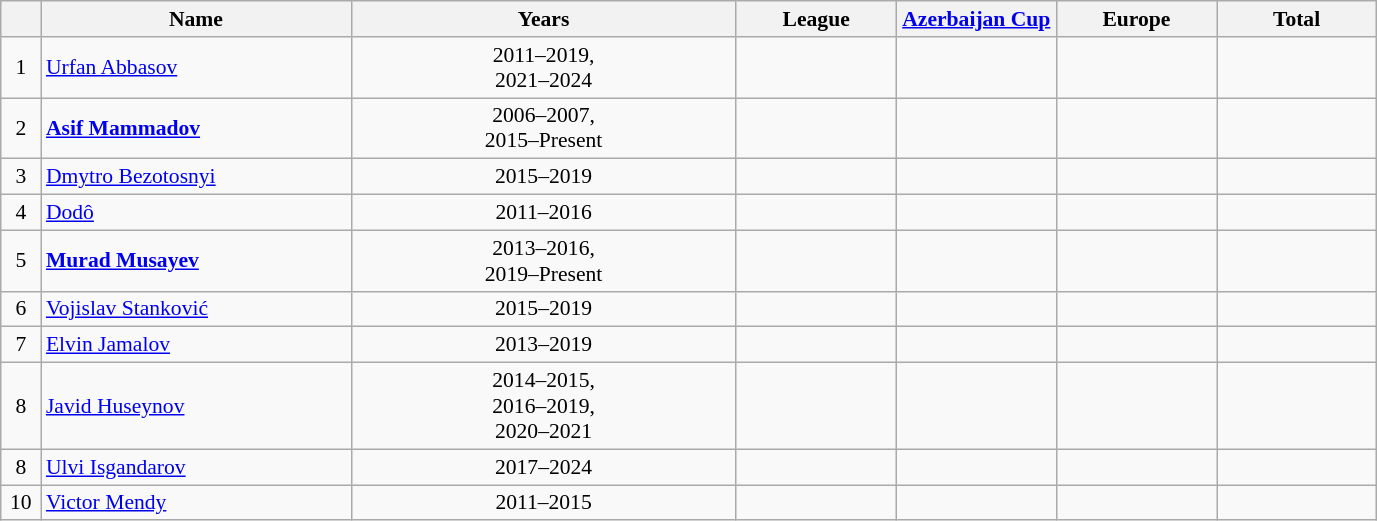<table class="wikitable sortable"  style="text-align:center; font-size:90%; ">
<tr>
<th width=20px></th>
<th width=200px>Name</th>
<th width=250px>Years</th>
<th width=100px>League</th>
<th width=100px><a href='#'>Azerbaijan Cup</a></th>
<th width=100px>Europe</th>
<th width=100px>Total</th>
</tr>
<tr>
<td>1</td>
<td align="left"> <a href='#'>Urfan Abbasov</a></td>
<td>2011–2019, <br> 2021–2024</td>
<td></td>
<td></td>
<td></td>
<td></td>
</tr>
<tr>
<td>2</td>
<td align="left"> <strong><a href='#'>Asif Mammadov</a></strong></td>
<td>2006–2007, <br> 2015–Present</td>
<td></td>
<td></td>
<td></td>
<td></td>
</tr>
<tr>
<td>3</td>
<td align="left"> <a href='#'>Dmytro Bezotosnyi</a></td>
<td>2015–2019</td>
<td></td>
<td></td>
<td></td>
<td></td>
</tr>
<tr>
<td>4</td>
<td align="left"> <a href='#'>Dodô</a></td>
<td>2011–2016</td>
<td></td>
<td></td>
<td></td>
<td></td>
</tr>
<tr>
<td>5</td>
<td align="left"> <strong><a href='#'>Murad Musayev</a></strong></td>
<td>2013–2016, <br> 2019–Present</td>
<td></td>
<td></td>
<td></td>
<td></td>
</tr>
<tr>
<td>6</td>
<td align="left"> <a href='#'>Vojislav Stanković</a></td>
<td>2015–2019</td>
<td></td>
<td></td>
<td></td>
<td></td>
</tr>
<tr>
<td>7</td>
<td align="left"> <a href='#'>Elvin Jamalov</a></td>
<td>2013–2019</td>
<td></td>
<td></td>
<td></td>
<td></td>
</tr>
<tr>
<td>8</td>
<td align="left"> <a href='#'>Javid Huseynov</a></td>
<td>2014–2015, <br> 2016–2019, <br> 2020–2021</td>
<td></td>
<td></td>
<td></td>
<td></td>
</tr>
<tr>
<td>8</td>
<td align="left"> <a href='#'>Ulvi Isgandarov</a></td>
<td>2017–2024</td>
<td></td>
<td></td>
<td></td>
<td></td>
</tr>
<tr>
<td>10</td>
<td align="left"> <a href='#'>Victor Mendy</a></td>
<td>2011–2015</td>
<td></td>
<td></td>
<td></td>
<td></td>
</tr>
</table>
